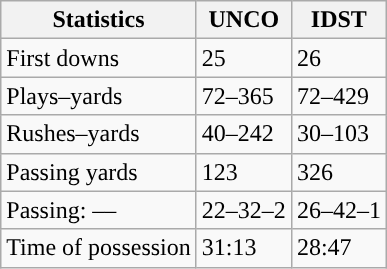<table class="wikitable" style="float:left">
<tr>
<th>Statistics</th>
<th>UNCO</th>
<th>IDST</th>
</tr>
<tr>
<td>First downs</td>
<td>25</td>
<td>26</td>
</tr>
<tr>
<td>Plays–yards</td>
<td>72–365</td>
<td>72–429</td>
</tr>
<tr>
<td>Rushes–yards</td>
<td>40–242</td>
<td>30–103</td>
</tr>
<tr>
<td>Passing yards</td>
<td>123</td>
<td>326</td>
</tr>
<tr>
<td>Passing: ––</td>
<td>22–32–2</td>
<td>26–42–1</td>
</tr>
<tr>
<td>Time of possession</td>
<td>31:13</td>
<td>28:47</td>
</tr>
</table>
